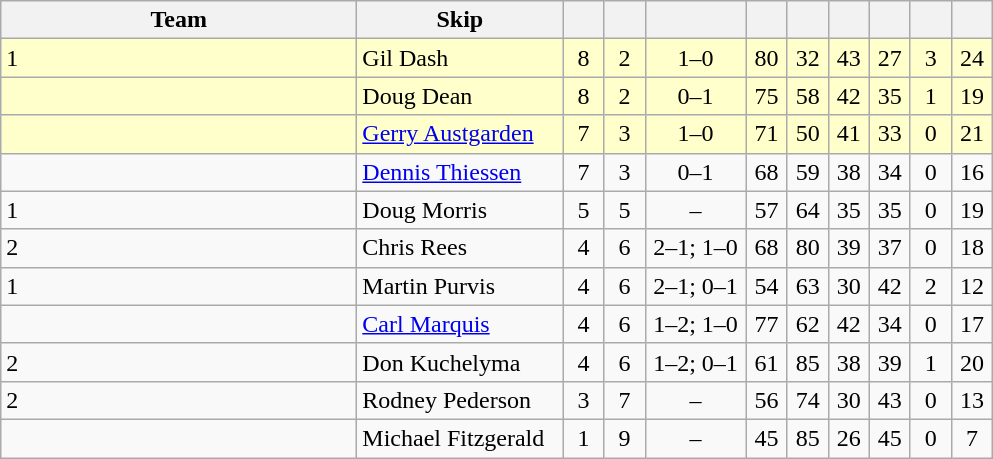<table class=wikitable  style="text-align:center;">
<tr>
<th width=230>Team</th>
<th width=130>Skip</th>
<th width=20></th>
<th width=20></th>
<th width=60></th>
<th width=20></th>
<th width=20></th>
<th width=20></th>
<th width=20></th>
<th width=20></th>
<th width=20></th>
</tr>
<tr bgcolor=#ffffcc>
<td style="text-align:left;"> 1</td>
<td style="text-align:left;">Gil Dash</td>
<td>8</td>
<td>2</td>
<td>1–0</td>
<td>80</td>
<td>32</td>
<td>43</td>
<td>27</td>
<td>3</td>
<td>24</td>
</tr>
<tr bgcolor=#ffffcc>
<td style="text-align:left;"></td>
<td style="text-align:left;">Doug Dean</td>
<td>8</td>
<td>2</td>
<td>0–1</td>
<td>75</td>
<td>58</td>
<td>42</td>
<td>35</td>
<td>1</td>
<td>19</td>
</tr>
<tr bgcolor=#ffffcc>
<td style="text-align:left;"></td>
<td style="text-align:left;"><a href='#'>Gerry Austgarden</a></td>
<td>7</td>
<td>3</td>
<td>1–0</td>
<td>71</td>
<td>50</td>
<td>41</td>
<td>33</td>
<td>0</td>
<td>21</td>
</tr>
<tr>
<td style="text-align:left;"></td>
<td style="text-align:left;"><a href='#'>Dennis Thiessen</a></td>
<td>7</td>
<td>3</td>
<td>0–1</td>
<td>68</td>
<td>59</td>
<td>38</td>
<td>34</td>
<td>0</td>
<td>16</td>
</tr>
<tr>
<td style="text-align:left;"> 1</td>
<td style="text-align:left;">Doug Morris</td>
<td>5</td>
<td>5</td>
<td>–</td>
<td>57</td>
<td>64</td>
<td>35</td>
<td>35</td>
<td>0</td>
<td>19</td>
</tr>
<tr>
<td style="text-align:left;"> 2</td>
<td style="text-align:left;">Chris Rees</td>
<td>4</td>
<td>6</td>
<td>2–1; 1–0</td>
<td>68</td>
<td>80</td>
<td>39</td>
<td>37</td>
<td>0</td>
<td>18</td>
</tr>
<tr>
<td style="text-align:left;"> 1</td>
<td style="text-align:left;">Martin Purvis</td>
<td>4</td>
<td>6</td>
<td>2–1; 0–1</td>
<td>54</td>
<td>63</td>
<td>30</td>
<td>42</td>
<td>2</td>
<td>12</td>
</tr>
<tr>
<td style="text-align:left;"></td>
<td style="text-align:left;"><a href='#'>Carl Marquis</a></td>
<td>4</td>
<td>6</td>
<td>1–2; 1–0</td>
<td>77</td>
<td>62</td>
<td>42</td>
<td>34</td>
<td>0</td>
<td>17</td>
</tr>
<tr>
<td style="text-align:left;"> 2</td>
<td style="text-align:left;">Don Kuchelyma</td>
<td>4</td>
<td>6</td>
<td>1–2; 0–1</td>
<td>61</td>
<td>85</td>
<td>38</td>
<td>39</td>
<td>1</td>
<td>20</td>
</tr>
<tr>
<td style="text-align:left;"> 2</td>
<td style="text-align:left;">Rodney Pederson</td>
<td>3</td>
<td>7</td>
<td>–</td>
<td>56</td>
<td>74</td>
<td>30</td>
<td>43</td>
<td>0</td>
<td>13</td>
</tr>
<tr>
<td style="text-align:left;"></td>
<td style="text-align:left;">Michael Fitzgerald</td>
<td>1</td>
<td>9</td>
<td>–</td>
<td>45</td>
<td>85</td>
<td>26</td>
<td>45</td>
<td>0</td>
<td>7</td>
</tr>
</table>
